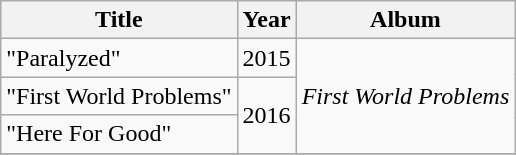<table class="wikitable plainrowheaders">
<tr>
<th>Title</th>
<th>Year</th>
<th>Album</th>
</tr>
<tr>
<td>"Paralyzed"</td>
<td>2015</td>
<td rowspan="3"><em>First World Problems</em></td>
</tr>
<tr>
<td>"First World Problems"</td>
<td rowspan="2">2016</td>
</tr>
<tr>
<td>"Here For Good"</td>
</tr>
<tr>
</tr>
</table>
